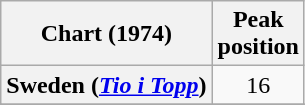<table class="wikitable plainrowheaders">
<tr>
<th scope="col">Chart (1974)</th>
<th scope="col">Peak<br> position</th>
</tr>
<tr>
<th scope="row">Sweden (<em><a href='#'>Tio i Topp</a></em>)</th>
<td style="text-align:center;">16</td>
</tr>
<tr>
</tr>
<tr>
</tr>
</table>
